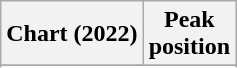<table class="wikitable sortable plainrowheaders" style="text-align:center">
<tr>
<th scope="col">Chart (2022)</th>
<th scope="col">Peak<br>position</th>
</tr>
<tr>
</tr>
<tr>
</tr>
<tr>
</tr>
</table>
